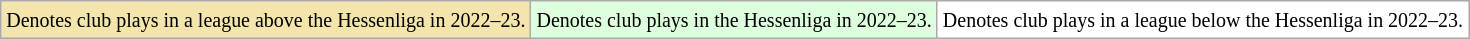<table class="wikitable" align="center">
<tr>
<td style="background:#F3E5AB"><small>Denotes club plays in a league above the Hessenliga in 2022–23.</small></td>
<td style="background:#ddffdd"><small>Denotes club plays in the Hessenliga in 2022–23.</small></td>
<td style="background:#FFFFFF"><small>Denotes club plays in a league below the Hessenliga in 2022–23.</small></td>
</tr>
</table>
